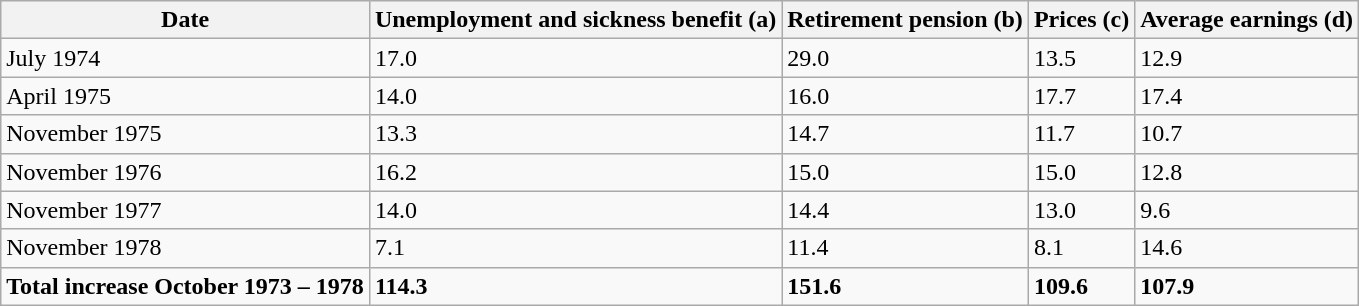<table class="wikitable sortable">
<tr>
<th>Date</th>
<th>Unemployment and sickness benefit (a)</th>
<th>Retirement pension (b)</th>
<th>Prices (c)</th>
<th>Average earnings (d)</th>
</tr>
<tr>
<td>July 1974</td>
<td>17.0</td>
<td>29.0</td>
<td>13.5</td>
<td>12.9</td>
</tr>
<tr>
<td>April 1975</td>
<td>14.0</td>
<td>16.0</td>
<td>17.7</td>
<td>17.4</td>
</tr>
<tr>
<td>November 1975</td>
<td>13.3</td>
<td>14.7</td>
<td>11.7</td>
<td>10.7</td>
</tr>
<tr>
<td>November 1976</td>
<td>16.2</td>
<td>15.0</td>
<td>15.0</td>
<td>12.8</td>
</tr>
<tr>
<td>November 1977</td>
<td>14.0</td>
<td>14.4</td>
<td>13.0</td>
<td>9.6</td>
</tr>
<tr>
<td>November 1978</td>
<td>7.1</td>
<td>11.4</td>
<td>8.1</td>
<td>14.6</td>
</tr>
<tr>
<td><strong>Total increase October 1973 – 1978</strong></td>
<td><strong>114.3</strong></td>
<td><strong>151.6</strong></td>
<td><strong>109.6</strong></td>
<td><strong>107.9</strong></td>
</tr>
</table>
